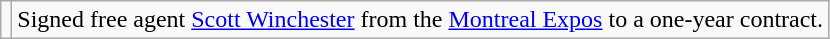<table class="wikitable">
<tr>
<td></td>
<td>Signed free agent <a href='#'>Scott Winchester</a> from the <a href='#'>Montreal Expos</a> to a one-year contract.</td>
</tr>
</table>
